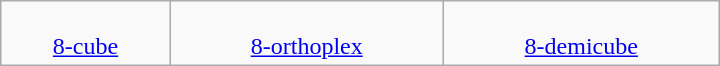<table class="wikitable floatright"  style="width:480px;">
<tr align=center>
<td><br><a href='#'>8-cube</a><br></td>
<td><br><a href='#'>8-orthoplex</a><br></td>
<td><br><a href='#'>8-demicube</a><br></td>
</tr>
</table>
